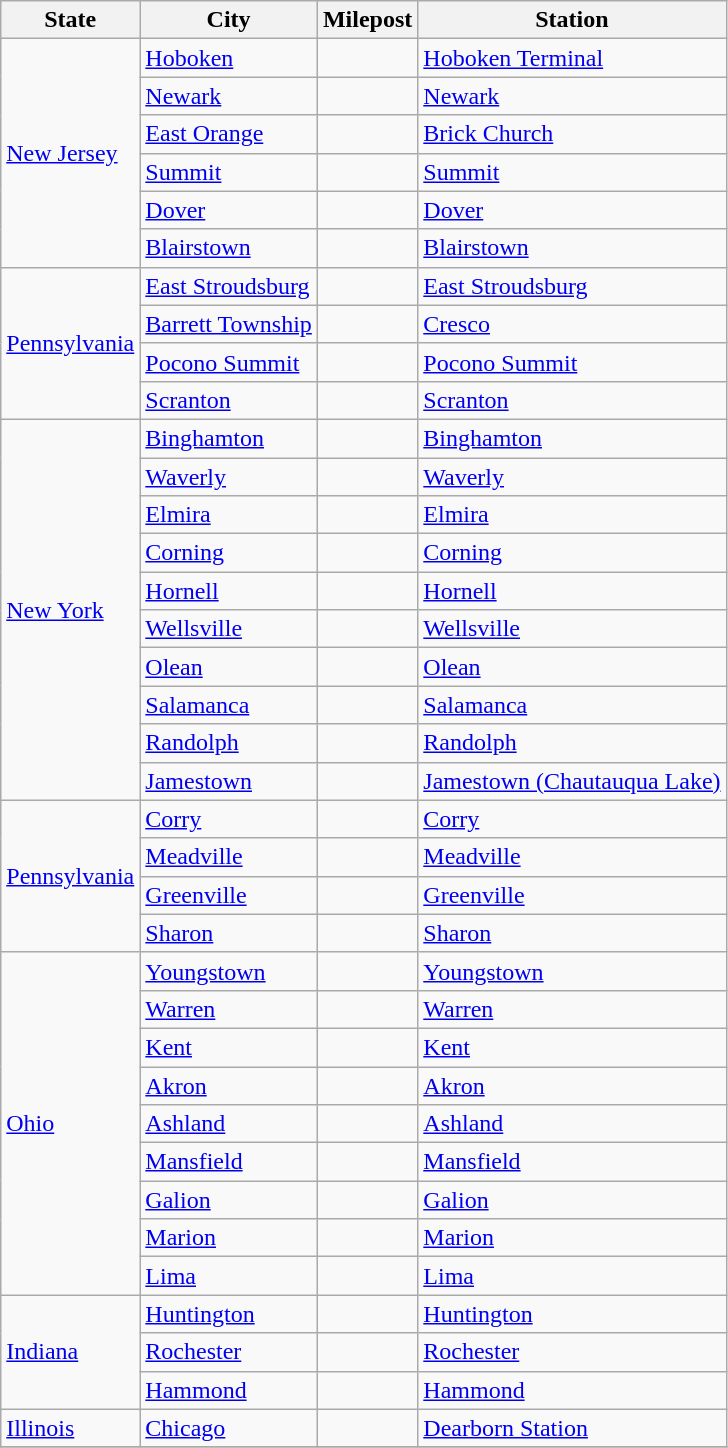<table class="wikitable">
<tr>
<th>State</th>
<th>City</th>
<th>Milepost</th>
<th>Station</th>
</tr>
<tr>
<td rowspan=6><a href='#'>New Jersey</a></td>
<td><a href='#'>Hoboken</a></td>
<td></td>
<td><a href='#'>Hoboken Terminal</a></td>
</tr>
<tr>
<td><a href='#'>Newark</a></td>
<td></td>
<td><a href='#'>Newark</a></td>
</tr>
<tr>
<td><a href='#'>East Orange</a></td>
<td></td>
<td><a href='#'>Brick Church</a></td>
</tr>
<tr>
<td><a href='#'>Summit</a></td>
<td></td>
<td><a href='#'>Summit</a></td>
</tr>
<tr>
<td><a href='#'>Dover</a></td>
<td></td>
<td><a href='#'>Dover</a></td>
</tr>
<tr>
<td><a href='#'>Blairstown</a></td>
<td></td>
<td><a href='#'>Blairstown</a></td>
</tr>
<tr>
<td rowspan=4><a href='#'>Pennsylvania</a></td>
<td><a href='#'>East Stroudsburg</a></td>
<td></td>
<td><a href='#'>East Stroudsburg</a></td>
</tr>
<tr>
<td><a href='#'>Barrett Township</a></td>
<td></td>
<td><a href='#'>Cresco</a></td>
</tr>
<tr>
<td><a href='#'>Pocono Summit</a></td>
<td></td>
<td><a href='#'>Pocono Summit</a></td>
</tr>
<tr>
<td><a href='#'>Scranton</a></td>
<td></td>
<td><a href='#'>Scranton</a></td>
</tr>
<tr>
<td rowspan=10><a href='#'>New York</a></td>
<td><a href='#'>Binghamton</a></td>
<td></td>
<td><a href='#'>Binghamton</a></td>
</tr>
<tr>
<td><a href='#'>Waverly</a></td>
<td></td>
<td><a href='#'>Waverly</a></td>
</tr>
<tr>
<td><a href='#'>Elmira</a></td>
<td></td>
<td><a href='#'>Elmira</a></td>
</tr>
<tr>
<td><a href='#'>Corning</a></td>
<td></td>
<td><a href='#'>Corning</a></td>
</tr>
<tr>
<td><a href='#'>Hornell</a></td>
<td></td>
<td><a href='#'>Hornell</a></td>
</tr>
<tr>
<td><a href='#'>Wellsville</a></td>
<td></td>
<td><a href='#'>Wellsville</a></td>
</tr>
<tr>
<td><a href='#'>Olean</a></td>
<td></td>
<td><a href='#'>Olean</a></td>
</tr>
<tr>
<td><a href='#'>Salamanca</a></td>
<td></td>
<td><a href='#'>Salamanca</a></td>
</tr>
<tr>
<td><a href='#'>Randolph</a></td>
<td></td>
<td><a href='#'>Randolph</a></td>
</tr>
<tr>
<td><a href='#'>Jamestown</a></td>
<td></td>
<td><a href='#'>Jamestown (Chautauqua Lake)</a></td>
</tr>
<tr>
<td rowspan=4><a href='#'>Pennsylvania</a></td>
<td><a href='#'>Corry</a></td>
<td></td>
<td><a href='#'>Corry</a></td>
</tr>
<tr>
<td><a href='#'>Meadville</a></td>
<td></td>
<td><a href='#'>Meadville</a></td>
</tr>
<tr>
<td><a href='#'>Greenville</a></td>
<td></td>
<td><a href='#'>Greenville</a></td>
</tr>
<tr>
<td><a href='#'>Sharon</a></td>
<td></td>
<td><a href='#'>Sharon</a></td>
</tr>
<tr>
<td rowspan=9><a href='#'>Ohio</a></td>
<td><a href='#'>Youngstown</a></td>
<td></td>
<td><a href='#'>Youngstown</a></td>
</tr>
<tr>
<td><a href='#'>Warren</a></td>
<td></td>
<td><a href='#'>Warren</a></td>
</tr>
<tr>
<td><a href='#'>Kent</a></td>
<td></td>
<td><a href='#'>Kent</a></td>
</tr>
<tr>
<td><a href='#'>Akron</a></td>
<td></td>
<td><a href='#'>Akron</a></td>
</tr>
<tr>
<td><a href='#'>Ashland</a></td>
<td></td>
<td><a href='#'>Ashland</a></td>
</tr>
<tr>
<td><a href='#'>Mansfield</a></td>
<td></td>
<td><a href='#'>Mansfield</a></td>
</tr>
<tr>
<td><a href='#'>Galion</a></td>
<td></td>
<td><a href='#'>Galion</a></td>
</tr>
<tr>
<td><a href='#'>Marion</a></td>
<td></td>
<td><a href='#'>Marion</a></td>
</tr>
<tr>
<td><a href='#'>Lima</a></td>
<td></td>
<td><a href='#'>Lima</a></td>
</tr>
<tr>
<td rowspan=3><a href='#'>Indiana</a></td>
<td><a href='#'>Huntington</a></td>
<td></td>
<td><a href='#'>Huntington</a></td>
</tr>
<tr>
<td><a href='#'>Rochester</a></td>
<td></td>
<td><a href='#'>Rochester</a></td>
</tr>
<tr>
<td><a href='#'>Hammond</a></td>
<td></td>
<td><a href='#'>Hammond</a></td>
</tr>
<tr>
<td rowspan=1><a href='#'>Illinois</a></td>
<td><a href='#'>Chicago</a></td>
<td></td>
<td><a href='#'>Dearborn Station</a></td>
</tr>
<tr>
</tr>
</table>
